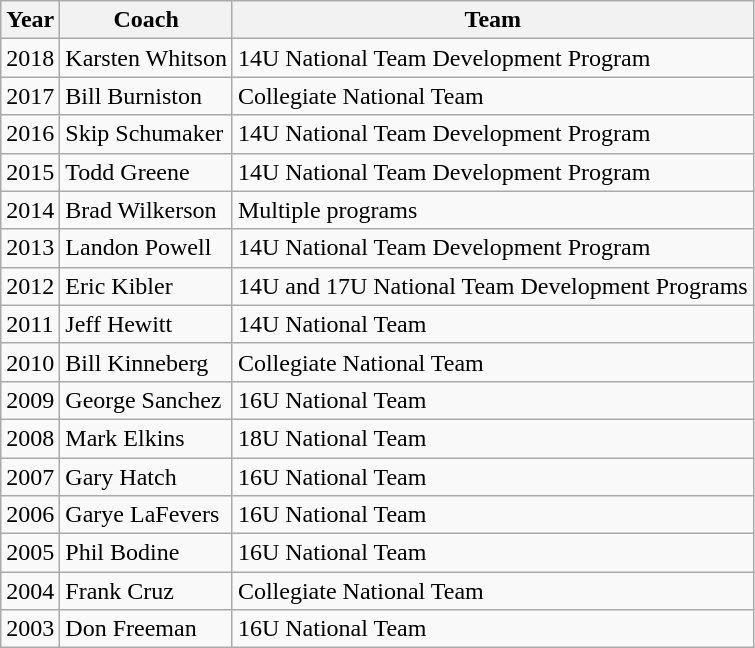<table class="wikitable">
<tr>
<th>Year</th>
<th>Coach</th>
<th>Team</th>
</tr>
<tr>
<td>2018</td>
<td>Karsten Whitson</td>
<td>14U National Team Development Program</td>
</tr>
<tr>
<td>2017</td>
<td>Bill Burniston</td>
<td>Collegiate National Team</td>
</tr>
<tr>
<td>2016</td>
<td>Skip Schumaker</td>
<td>14U National Team Development Program</td>
</tr>
<tr>
<td>2015</td>
<td>Todd Greene</td>
<td>14U National Team Development Program</td>
</tr>
<tr>
<td>2014</td>
<td>Brad Wilkerson</td>
<td>Multiple programs</td>
</tr>
<tr>
<td>2013</td>
<td>Landon Powell</td>
<td>14U National Team Development Program</td>
</tr>
<tr>
<td>2012</td>
<td>Eric Kibler</td>
<td>14U and 17U National Team Development Programs</td>
</tr>
<tr>
<td>2011</td>
<td>Jeff Hewitt</td>
<td>14U National Team</td>
</tr>
<tr>
<td>2010</td>
<td>Bill Kinneberg</td>
<td>Collegiate National Team</td>
</tr>
<tr>
<td>2009</td>
<td>George Sanchez</td>
<td>16U National Team</td>
</tr>
<tr>
<td>2008</td>
<td>Mark Elkins</td>
<td>18U National Team</td>
</tr>
<tr>
<td>2007</td>
<td>Gary Hatch</td>
<td>16U National Team</td>
</tr>
<tr>
<td>2006</td>
<td>Garye LaFevers</td>
<td>16U National Team</td>
</tr>
<tr>
<td>2005</td>
<td>Phil Bodine</td>
<td>16U National Team</td>
</tr>
<tr>
<td>2004</td>
<td>Frank Cruz</td>
<td>Collegiate National Team</td>
</tr>
<tr>
<td>2003</td>
<td>Don Freeman</td>
<td>16U National Team</td>
</tr>
</table>
